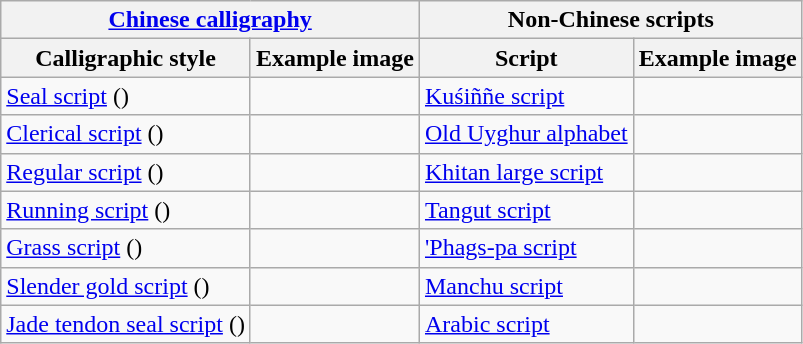<table class="wikitable" style="font-size: 100%">
<tr>
<th colspan=2><a href='#'>Chinese calligraphy</a></th>
<th colspan=2>Non-Chinese scripts</th>
</tr>
<tr>
<th>Calligraphic style</th>
<th>Example image</th>
<th>Script</th>
<th>Example image</th>
</tr>
<tr>
<td><a href='#'>Seal script</a> ()</td>
<td></td>
<td><a href='#'>Kuśiññe script</a></td>
<td></td>
</tr>
<tr>
<td><a href='#'>Clerical script</a> ()</td>
<td></td>
<td><a href='#'>Old Uyghur alphabet</a></td>
<td></td>
</tr>
<tr>
<td><a href='#'>Regular script</a> ()</td>
<td></td>
<td><a href='#'>Khitan large script</a></td>
<td></td>
</tr>
<tr>
<td><a href='#'>Running script</a> ()</td>
<td></td>
<td><a href='#'>Tangut script</a></td>
<td></td>
</tr>
<tr>
<td><a href='#'>Grass script</a> ()</td>
<td></td>
<td><a href='#'>'Phags-pa script</a></td>
<td></td>
</tr>
<tr>
<td><a href='#'>Slender gold script</a> ()</td>
<td></td>
<td><a href='#'>Manchu script</a></td>
<td></td>
</tr>
<tr>
<td><a href='#'>Jade tendon seal script</a> ()</td>
<td></td>
<td><a href='#'>Arabic script</a></td>
<td></td>
</tr>
</table>
